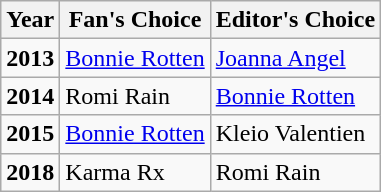<table class="wikitable">
<tr>
<th>Year</th>
<th>Fan's Choice</th>
<th>Editor's Choice</th>
</tr>
<tr>
<td><strong>2013</strong></td>
<td><a href='#'>Bonnie Rotten</a></td>
<td><a href='#'>Joanna Angel</a></td>
</tr>
<tr>
<td><strong>2014</strong></td>
<td>Romi Rain</td>
<td><a href='#'>Bonnie Rotten</a></td>
</tr>
<tr>
<td><strong>2015</strong></td>
<td><a href='#'>Bonnie Rotten</a></td>
<td>Kleio Valentien</td>
</tr>
<tr>
<td><strong>2018</strong></td>
<td>Karma Rx</td>
<td>Romi Rain</td>
</tr>
</table>
